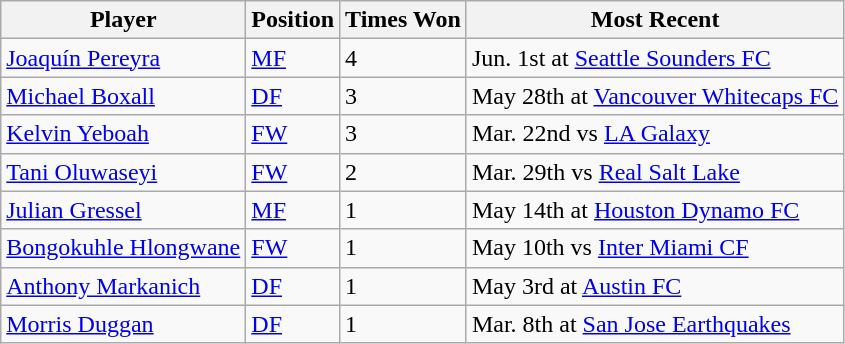<table class=wikitable>
<tr>
<th>Player</th>
<th>Position</th>
<th>Times Won</th>
<th>Most Recent</th>
</tr>
<tr>
<td> <a href='#'>Joaquín Pereyra</a></td>
<td><a href='#'>MF</a></td>
<td>4</td>
<td>Jun. 1st at <a href='#'>Seattle Sounders FC</a></td>
</tr>
<tr>
<td> <a href='#'>Michael Boxall</a></td>
<td><a href='#'>DF</a></td>
<td>3</td>
<td>May 28th at <a href='#'>Vancouver Whitecaps FC</a></td>
</tr>
<tr>
<td> <a href='#'>Kelvin Yeboah</a></td>
<td><a href='#'>FW</a></td>
<td>3</td>
<td>Mar. 22nd vs <a href='#'>LA Galaxy</a></td>
</tr>
<tr>
<td> <a href='#'>Tani Oluwaseyi</a></td>
<td><a href='#'>FW</a></td>
<td>2</td>
<td>Mar. 29th vs <a href='#'>Real Salt Lake</a></td>
</tr>
<tr>
<td> <a href='#'>Julian Gressel</a></td>
<td><a href='#'>MF</a></td>
<td>1</td>
<td>May 14th at <a href='#'>Houston Dynamo FC</a></td>
</tr>
<tr>
<td> <a href='#'>Bongokuhle Hlongwane</a></td>
<td><a href='#'>FW</a></td>
<td>1</td>
<td>May 10th vs <a href='#'>Inter Miami CF</a></td>
</tr>
<tr>
<td> <a href='#'>Anthony Markanich</a></td>
<td><a href='#'>DF</a></td>
<td>1</td>
<td>May 3rd at <a href='#'>Austin FC</a></td>
</tr>
<tr>
<td> <a href='#'>Morris Duggan</a></td>
<td><a href='#'>DF</a></td>
<td>1</td>
<td>Mar. 8th at <a href='#'>San Jose Earthquakes</a></td>
</tr>
</table>
